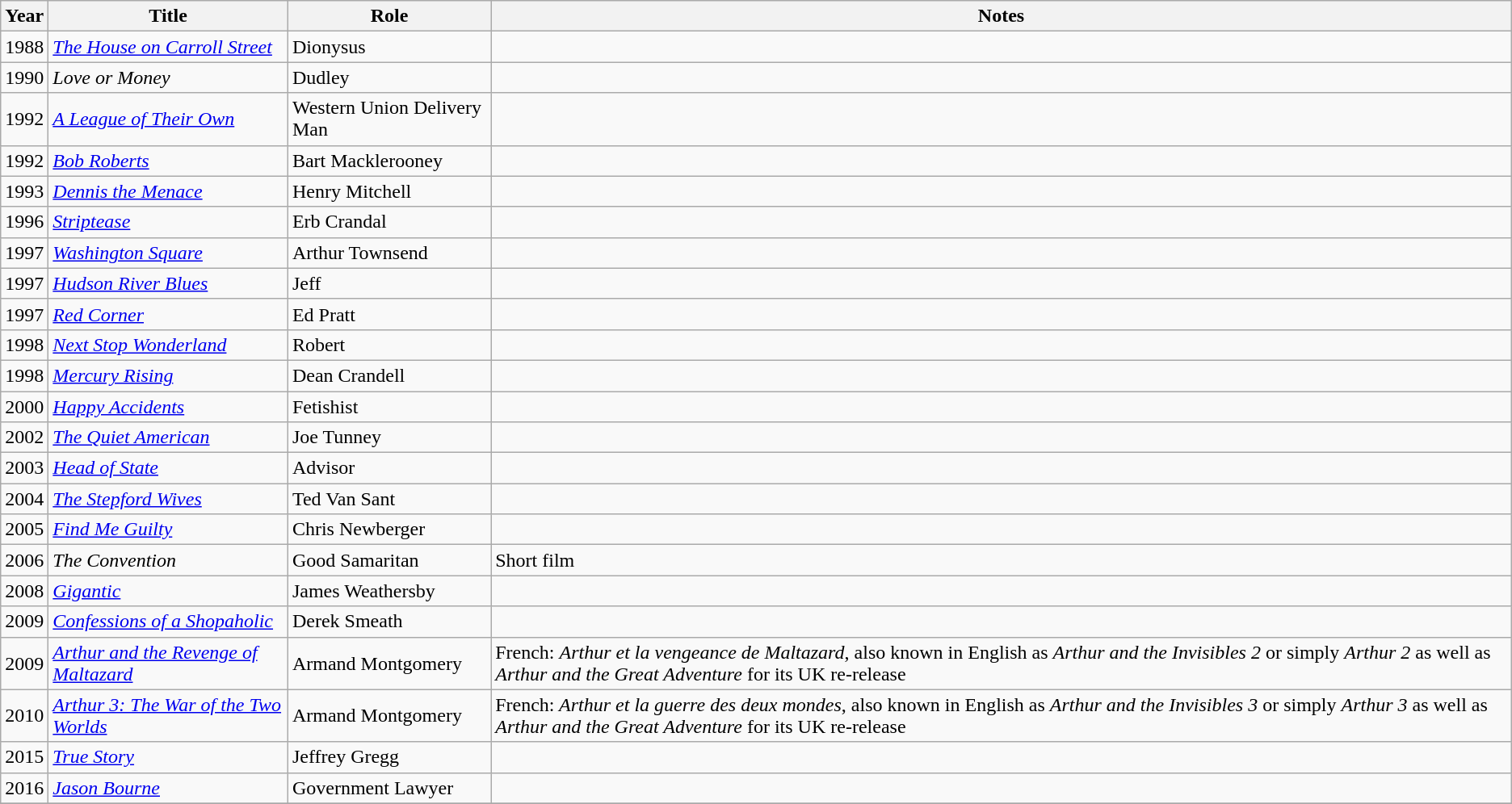<table class="wikitable sortable">
<tr>
<th>Year</th>
<th>Title</th>
<th>Role</th>
<th>Notes</th>
</tr>
<tr>
<td>1988</td>
<td><em><a href='#'>The House on Carroll Street</a></em></td>
<td>Dionysus</td>
<td></td>
</tr>
<tr>
<td>1990</td>
<td><em>Love or Money</em></td>
<td>Dudley</td>
<td></td>
</tr>
<tr>
<td>1992</td>
<td><em><a href='#'>A League of Their Own</a></em></td>
<td>Western Union Delivery Man</td>
<td></td>
</tr>
<tr>
<td>1992</td>
<td><em><a href='#'>Bob Roberts</a></em></td>
<td>Bart Macklerooney</td>
<td></td>
</tr>
<tr>
<td>1993</td>
<td><em><a href='#'>Dennis the Menace</a></em></td>
<td>Henry Mitchell</td>
<td></td>
</tr>
<tr>
<td>1996</td>
<td><em><a href='#'>Striptease</a></em></td>
<td>Erb Crandal</td>
<td></td>
</tr>
<tr>
<td>1997</td>
<td><em><a href='#'>Washington Square</a></em></td>
<td>Arthur Townsend</td>
<td></td>
</tr>
<tr>
<td>1997</td>
<td><em><a href='#'>Hudson River Blues</a></em></td>
<td>Jeff</td>
<td></td>
</tr>
<tr>
<td>1997</td>
<td><em><a href='#'>Red Corner</a></em></td>
<td>Ed Pratt</td>
<td></td>
</tr>
<tr>
<td>1998</td>
<td><em><a href='#'>Next Stop Wonderland</a></em></td>
<td>Robert</td>
<td></td>
</tr>
<tr>
<td>1998</td>
<td><em><a href='#'>Mercury Rising</a></em></td>
<td>Dean Crandell</td>
<td></td>
</tr>
<tr>
<td>2000</td>
<td><em><a href='#'>Happy Accidents</a></em></td>
<td>Fetishist</td>
<td></td>
</tr>
<tr>
<td>2002</td>
<td><em><a href='#'>The Quiet American</a></em></td>
<td>Joe Tunney</td>
<td></td>
</tr>
<tr>
<td>2003</td>
<td><em><a href='#'>Head of State</a></em></td>
<td>Advisor</td>
<td></td>
</tr>
<tr>
<td>2004</td>
<td><em><a href='#'>The Stepford Wives</a></em></td>
<td>Ted Van Sant</td>
<td></td>
</tr>
<tr>
<td>2005</td>
<td><em><a href='#'>Find Me Guilty</a></em></td>
<td>Chris Newberger</td>
<td></td>
</tr>
<tr>
<td>2006</td>
<td><em>The Convention</em></td>
<td>Good Samaritan</td>
<td>Short film</td>
</tr>
<tr>
<td>2008</td>
<td><em><a href='#'>Gigantic</a></em></td>
<td>James Weathersby</td>
<td></td>
</tr>
<tr>
<td>2009</td>
<td><em><a href='#'>Confessions of a Shopaholic</a></em></td>
<td>Derek Smeath</td>
<td></td>
</tr>
<tr>
<td>2009</td>
<td><em><a href='#'>Arthur and the Revenge of Maltazard</a></em></td>
<td>Armand Montgomery</td>
<td>French: <em>Arthur et la vengeance de Maltazard</em>, also known in English as <em>Arthur and the Invisibles 2</em> or simply <em>Arthur 2</em> as well as <em>Arthur and the Great Adventure</em> for its UK re-release</td>
</tr>
<tr>
<td>2010</td>
<td><em><a href='#'>Arthur 3: The War of the Two Worlds</a></em></td>
<td>Armand Montgomery</td>
<td>French:<em> Arthur et la guerre des deux mondes</em>, also known in English as <em>Arthur and the Invisibles 3</em> or simply <em>Arthur 3</em> as well as <em>Arthur and the Great Adventure</em> for its UK re-release</td>
</tr>
<tr>
<td>2015</td>
<td><em><a href='#'>True Story</a></em></td>
<td>Jeffrey Gregg</td>
<td></td>
</tr>
<tr>
<td>2016</td>
<td><em><a href='#'>Jason Bourne</a></em></td>
<td>Government Lawyer</td>
<td></td>
</tr>
<tr>
</tr>
</table>
